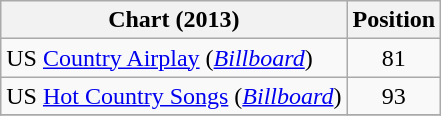<table class="wikitable sortable">
<tr>
<th scope="col">Chart (2013)</th>
<th scope="col">Position</th>
</tr>
<tr>
<td>US <a href='#'>Country Airplay</a> (<em><a href='#'>Billboard</a></em>)</td>
<td align="center">81</td>
</tr>
<tr>
<td>US <a href='#'>Hot Country Songs</a> (<em><a href='#'>Billboard</a></em>)</td>
<td align="center">93</td>
</tr>
<tr>
</tr>
</table>
